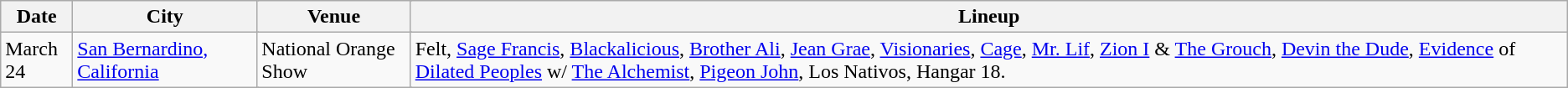<table class="wikitable">
<tr>
<th width=50px>Date</th>
<th colspan=12>City</th>
<th colspan=12>Venue</th>
<th colspan=12>Lineup</th>
</tr>
<tr>
<td>March 24</td>
<td colspan=12><a href='#'>San Bernardino, California</a></td>
<td colspan=12>National Orange Show</td>
<td colspan=12>Felt, <a href='#'>Sage Francis</a>, <a href='#'>Blackalicious</a>, <a href='#'>Brother Ali</a>, <a href='#'>Jean Grae</a>, <a href='#'>Visionaries</a>, <a href='#'>Cage</a>, <a href='#'>Mr. Lif</a>, <a href='#'>Zion I</a> & <a href='#'>The Grouch</a>, <a href='#'>Devin the Dude</a>, <a href='#'>Evidence</a> of <a href='#'>Dilated Peoples</a> w/ <a href='#'>The Alchemist</a>, <a href='#'>Pigeon John</a>, Los Nativos, Hangar 18.</td>
</tr>
</table>
